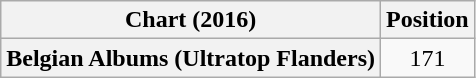<table class="wikitable plainrowheaders" style="text-align:center">
<tr>
<th scope="col">Chart (2016)</th>
<th scope="col">Position</th>
</tr>
<tr>
<th scope="row">Belgian Albums (Ultratop Flanders)</th>
<td>171</td>
</tr>
</table>
